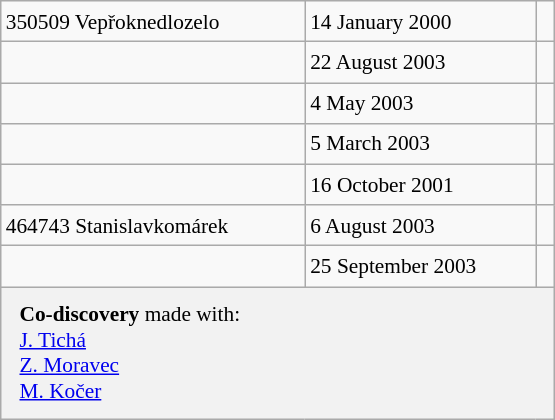<table class="wikitable" style="font-size: 89%; float: left; width: 26em; margin-right: 1em; height: 280px">
<tr>
<td>350509 Vepřoknedlozelo</td>
<td>14 January 2000</td>
<td></td>
</tr>
<tr>
<td></td>
<td>22 August 2003</td>
<td> </td>
</tr>
<tr>
<td></td>
<td>4 May 2003</td>
<td> </td>
</tr>
<tr>
<td></td>
<td>5 March 2003</td>
<td> </td>
</tr>
<tr>
<td></td>
<td>16 October 2001</td>
<td></td>
</tr>
<tr>
<td>464743 Stanislavkomárek</td>
<td>6 August 2003</td>
<td></td>
</tr>
<tr>
<td></td>
<td>25 September 2003</td>
<td> </td>
</tr>
<tr>
<th colspan=3 style="font-weight: normal; text-align: left; padding: 4px 12px;"><strong>Co-discovery</strong> made with:<br> <a href='#'>J. Tichá</a><br> <a href='#'>Z. Moravec</a><br> <a href='#'>M. Kočer</a></th>
</tr>
</table>
